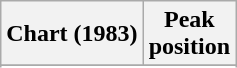<table class="wikitable sortable plainrowheaders" style="text-align:center">
<tr>
<th scope="col">Chart (1983)</th>
<th scope="col">Peak<br>position</th>
</tr>
<tr>
</tr>
<tr>
</tr>
<tr>
</tr>
</table>
